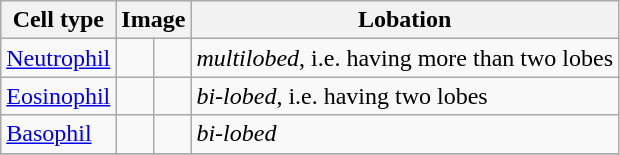<table class="wikitable">
<tr>
<th>Cell type</th>
<th colspan=2>Image</th>
<th>Lobation</th>
</tr>
<tr>
<td><a href='#'>Neutrophil</a></td>
<td></td>
<td></td>
<td><em>multilobed</em>, i.e. having more than two lobes</td>
</tr>
<tr>
<td><a href='#'>Eosinophil</a></td>
<td></td>
<td></td>
<td><em>bi-lobed</em>, i.e. having two lobes</td>
</tr>
<tr>
<td><a href='#'>Basophil</a></td>
<td></td>
<td></td>
<td><em>bi-lobed</em> </td>
</tr>
<tr>
</tr>
</table>
